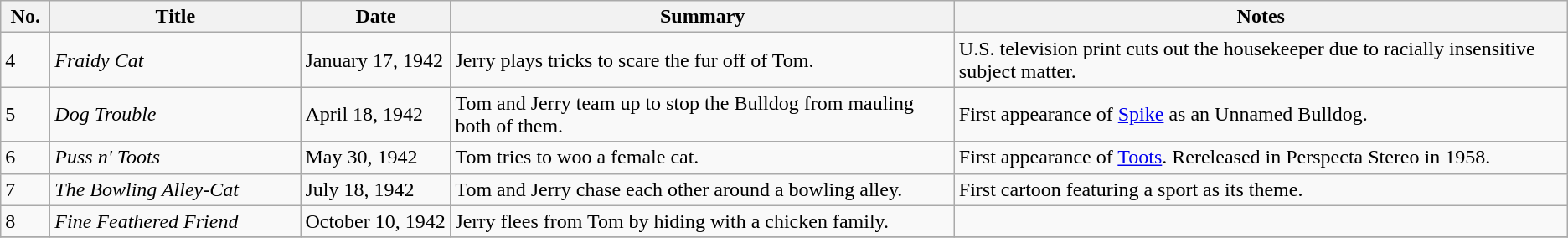<table class="wikitable">
<tr>
<th style="width:2em">No.</th>
<th style="width:12em">Title</th>
<th style="width:7em">Date</th>
<th>Summary</th>
<th>Notes</th>
</tr>
<tr>
<td>4</td>
<td><em>Fraidy Cat</em></td>
<td>January 17, 1942</td>
<td>Jerry plays tricks to scare the fur off of Tom.</td>
<td>U.S. television print cuts out the housekeeper due to racially insensitive subject matter.</td>
</tr>
<tr>
<td>5</td>
<td><em>Dog Trouble</em></td>
<td>April 18, 1942</td>
<td>Tom and Jerry team up to stop the Bulldog from mauling both of them.</td>
<td>First appearance of <a href='#'>Spike</a> as an Unnamed Bulldog.</td>
</tr>
<tr>
<td>6</td>
<td><em>Puss n' Toots</em></td>
<td>May 30, 1942</td>
<td>Tom tries to woo a female cat.</td>
<td>First appearance of <a href='#'>Toots</a>. Rereleased in Perspecta Stereo in 1958.</td>
</tr>
<tr>
<td>7</td>
<td><em>The Bowling Alley-Cat</em></td>
<td>July 18, 1942</td>
<td>Tom and Jerry chase each other around a bowling alley.</td>
<td>First cartoon featuring a sport as its theme.</td>
</tr>
<tr>
<td>8</td>
<td><em>Fine Feathered Friend</em></td>
<td>October 10, 1942</td>
<td>Jerry flees from Tom by hiding with a chicken family.</td>
<td></td>
</tr>
<tr>
</tr>
</table>
